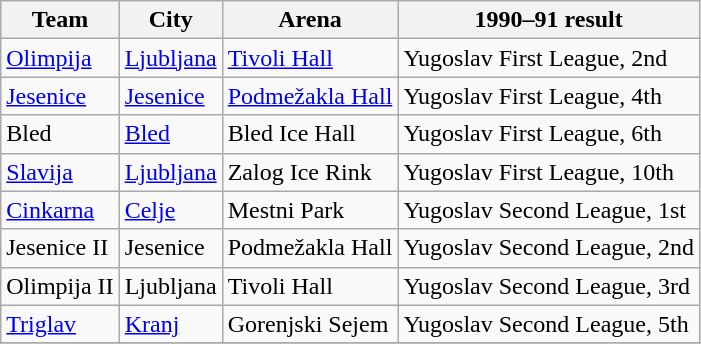<table class="wikitable sortable">
<tr>
<th>Team</th>
<th>City</th>
<th>Arena</th>
<th>1990–91 result</th>
</tr>
<tr>
<td><a href='#'>Olimpija</a></td>
<td><a href='#'>Ljubljana</a></td>
<td><a href='#'>Tivoli Hall</a></td>
<td>Yugoslav First League, 2nd</td>
</tr>
<tr>
<td><a href='#'>Jesenice</a></td>
<td><a href='#'>Jesenice</a></td>
<td><a href='#'>Podmežakla Hall</a></td>
<td>Yugoslav First League, 4th</td>
</tr>
<tr>
<td>Bled</td>
<td><a href='#'>Bled</a></td>
<td>Bled Ice Hall</td>
<td>Yugoslav First League, 6th</td>
</tr>
<tr>
<td><a href='#'>Slavija</a></td>
<td><a href='#'>Ljubljana</a></td>
<td>Zalog Ice Rink</td>
<td>Yugoslav First League, 10th</td>
</tr>
<tr>
<td><a href='#'>Cinkarna</a></td>
<td><a href='#'>Celje</a></td>
<td>Mestni Park</td>
<td>Yugoslav Second League, 1st</td>
</tr>
<tr>
<td>Jesenice II</td>
<td>Jesenice</td>
<td>Podmežakla Hall</td>
<td>Yugoslav Second League, 2nd</td>
</tr>
<tr>
<td>Olimpija II</td>
<td>Ljubljana</td>
<td>Tivoli Hall</td>
<td>Yugoslav Second League, 3rd</td>
</tr>
<tr>
<td><a href='#'>Triglav</a></td>
<td><a href='#'>Kranj</a></td>
<td>Gorenjski Sejem</td>
<td>Yugoslav Second League, 5th</td>
</tr>
<tr>
</tr>
</table>
